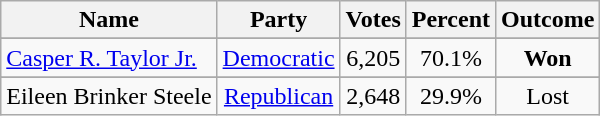<table class=wikitable style="text-align:center">
<tr>
<th>Name</th>
<th>Party</th>
<th>Votes</th>
<th>Percent</th>
<th>Outcome</th>
</tr>
<tr>
</tr>
<tr>
<td align=left><a href='#'>Casper R. Taylor Jr.</a></td>
<td><a href='#'>Democratic</a></td>
<td>6,205</td>
<td>70.1%</td>
<td><strong>Won</strong></td>
</tr>
<tr>
</tr>
<tr>
<td align=left>Eileen Brinker Steele</td>
<td><a href='#'>Republican</a></td>
<td>2,648</td>
<td>29.9%</td>
<td>Lost</td>
</tr>
</table>
